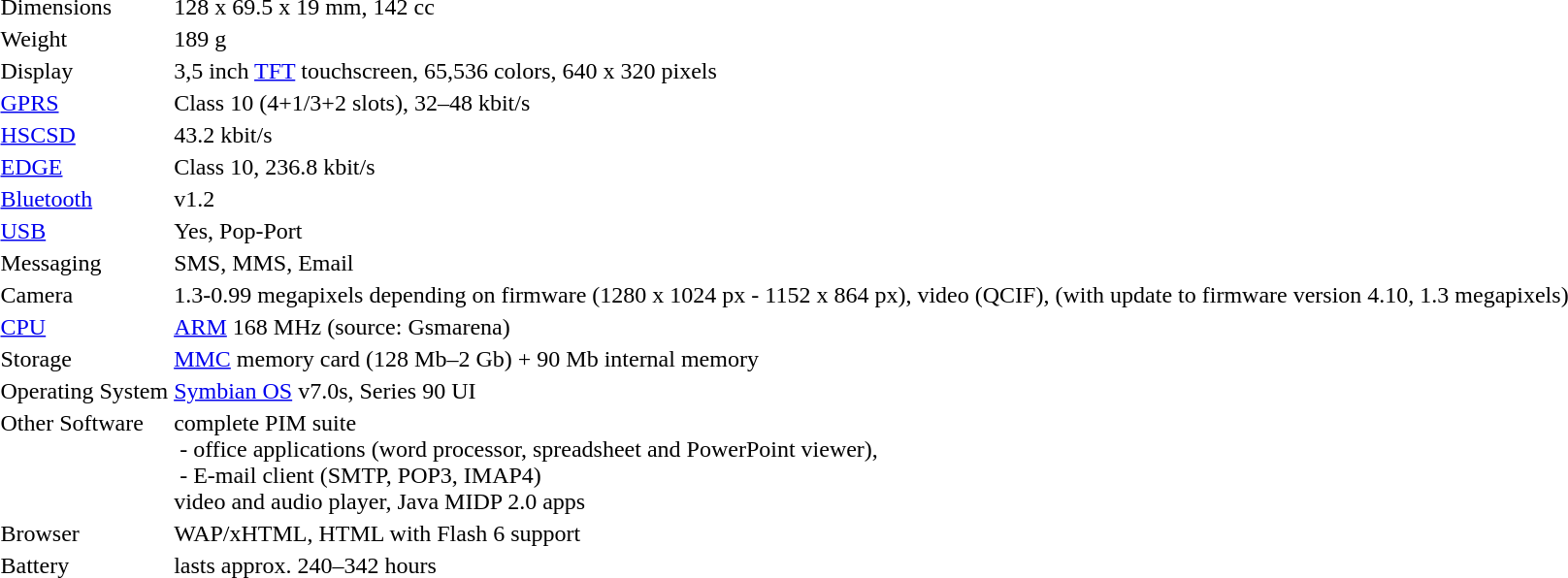<table>
<tr>
<td>Dimensions</td>
<td>128 x 69.5 x 19 mm, 142 cc</td>
</tr>
<tr>
<td>Weight</td>
<td>189 g</td>
</tr>
<tr>
<td>Display</td>
<td>3,5 inch <a href='#'>TFT</a> touchscreen, 65,536 colors, 640 x 320 pixels</td>
</tr>
<tr>
<td><a href='#'>GPRS</a></td>
<td>Class 10 (4+1/3+2 slots), 32–48 kbit/s</td>
</tr>
<tr>
<td><a href='#'>HSCSD</a></td>
<td>43.2 kbit/s</td>
</tr>
<tr>
<td><a href='#'>EDGE</a></td>
<td>Class 10, 236.8 kbit/s</td>
</tr>
<tr>
<td><a href='#'>Bluetooth</a></td>
<td>v1.2</td>
</tr>
<tr>
<td><a href='#'>USB</a></td>
<td>Yes, Pop-Port</td>
</tr>
<tr>
<td>Messaging</td>
<td>SMS, MMS, Email</td>
</tr>
<tr>
<td>Camera</td>
<td>1.3-0.99 megapixels depending on firmware (1280 x 1024 px - 1152 x 864 px), video (QCIF), (with update to firmware version 4.10, 1.3 megapixels)</td>
</tr>
<tr>
<td><a href='#'>CPU</a></td>
<td><a href='#'>ARM</a> 168 MHz (source: Gsmarena)</td>
</tr>
<tr>
<td>Storage</td>
<td><a href='#'>MMC</a> memory card (128 Mb–2 Gb) + 90 Mb internal memory</td>
</tr>
<tr>
<td>Operating System</td>
<td><a href='#'>Symbian OS</a> v7.0s, Series 90 UI</td>
</tr>
<tr valign=top>
<td>Other Software</td>
<td>complete PIM suite<br> - office applications (word processor, spreadsheet and PowerPoint viewer),<br> - E-mail client (SMTP, POP3, IMAP4)<br>video and audio player, Java MIDP 2.0 apps</td>
</tr>
<tr>
<td>Browser</td>
<td>WAP/xHTML, HTML with Flash 6 support</td>
</tr>
<tr>
<td>Battery</td>
<td>lasts approx. 240–342 hours</td>
</tr>
</table>
